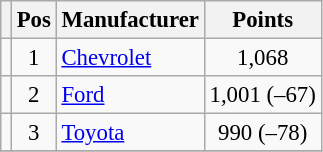<table class="wikitable" style="font-size: 95%">
<tr>
<th></th>
<th>Pos</th>
<th>Manufacturer</th>
<th>Points</th>
</tr>
<tr>
<td align="left"></td>
<td style="text-align:center;">1</td>
<td><a href='#'>Chevrolet</a></td>
<td style="text-align:center;">1,068</td>
</tr>
<tr>
<td align="left"></td>
<td style="text-align:center;">2</td>
<td><a href='#'>Ford</a></td>
<td style="text-align:center;">1,001 (–67)</td>
</tr>
<tr>
<td align="left"></td>
<td style="text-align:center;">3</td>
<td><a href='#'>Toyota</a></td>
<td style="text-align:center;">990 (–78)</td>
</tr>
<tr class="sortbottom">
</tr>
</table>
